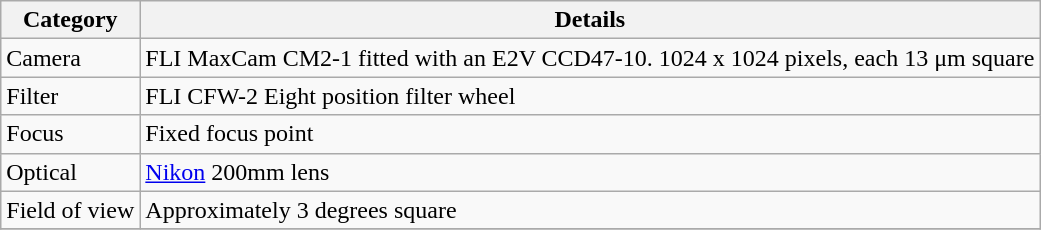<table class="wikitable">
<tr>
<th>Category</th>
<th>Details</th>
</tr>
<tr>
<td>Camera</td>
<td>FLI MaxCam CM2-1 fitted with an E2V CCD47-10. 1024 x 1024 pixels, each 13 μm square</td>
</tr>
<tr>
<td>Filter</td>
<td>FLI CFW-2 Eight position filter wheel</td>
</tr>
<tr>
<td>Focus</td>
<td>Fixed focus point</td>
</tr>
<tr>
<td>Optical</td>
<td><a href='#'>Nikon</a> 200mm lens</td>
</tr>
<tr>
<td>Field of view</td>
<td>Approximately 3 degrees square</td>
</tr>
<tr>
</tr>
</table>
